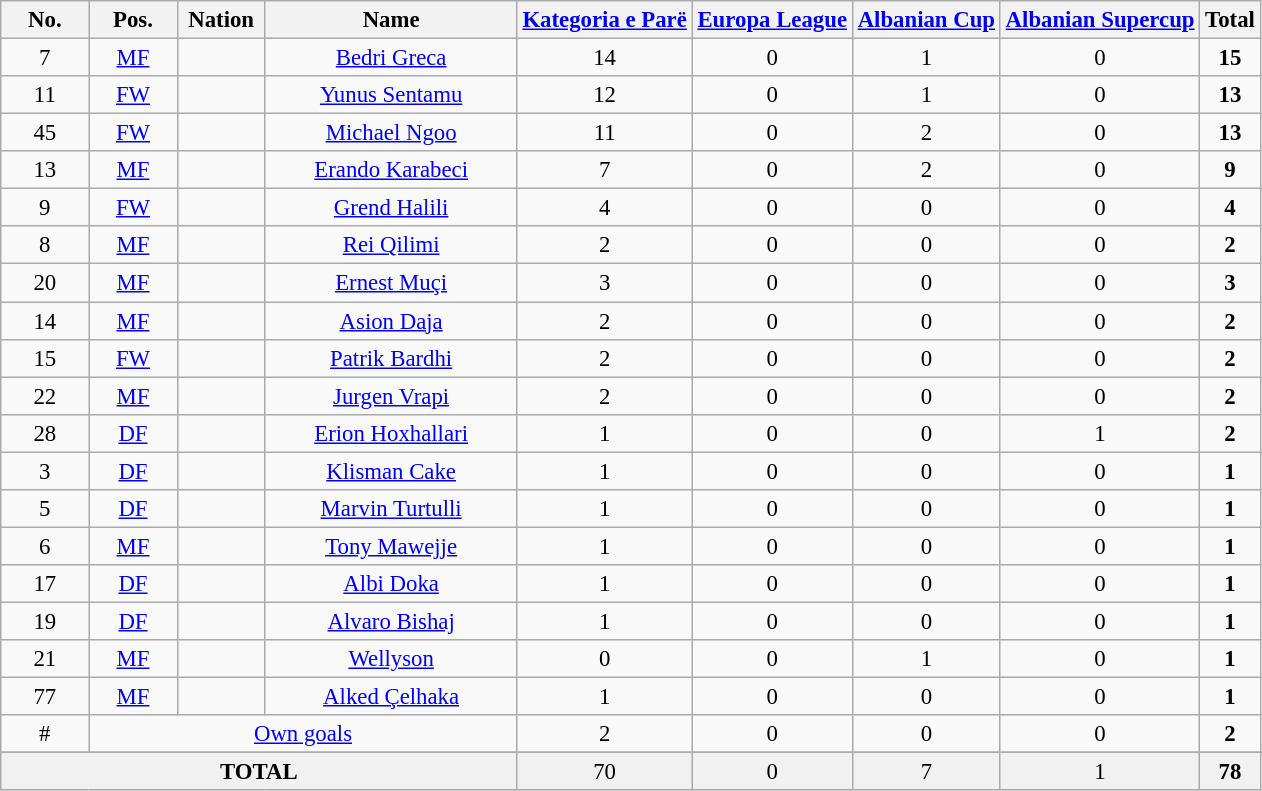<table class="wikitable sortable" style="font-size: 95%; text-align: center;">
<tr>
<th width="7%"><strong>No.</strong></th>
<th width="7%"><strong>Pos.</strong></th>
<th width="7%"><strong>Nation</strong></th>
<th width="20%"><strong>Name</strong></th>
<th><a href='#'>Kategoria e Parë</a></th>
<th><a href='#'>Europa League</a></th>
<th><a href='#'>Albanian Cup</a></th>
<th><a href='#'>Albanian Supercup</a></th>
<th>Total</th>
</tr>
<tr>
<td>7</td>
<td><a href='#'>MF</a></td>
<td></td>
<td><a href='#'>Bedri Greca</a></td>
<td>14 </td>
<td>0 </td>
<td>1 </td>
<td>0 </td>
<td><strong>15</strong> </td>
</tr>
<tr>
<td>11</td>
<td><a href='#'>FW</a></td>
<td></td>
<td><a href='#'>Yunus Sentamu</a></td>
<td>12</td>
<td>0 </td>
<td>1 </td>
<td>0 </td>
<td><strong>13</strong> </td>
</tr>
<tr>
<td>45</td>
<td><a href='#'>FW</a></td>
<td></td>
<td><a href='#'>Michael Ngoo</a></td>
<td>11 </td>
<td>0 </td>
<td>2 </td>
<td>0 </td>
<td><strong>13</strong> </td>
</tr>
<tr>
<td>13</td>
<td><a href='#'>MF</a></td>
<td></td>
<td><a href='#'>Erando Karabeci</a></td>
<td>7 </td>
<td>0 </td>
<td>2 </td>
<td>0 </td>
<td><strong>9</strong> </td>
</tr>
<tr>
<td>9</td>
<td><a href='#'>FW</a></td>
<td></td>
<td><a href='#'>Grend Halili</a></td>
<td>4 </td>
<td>0 </td>
<td>0 </td>
<td>0 </td>
<td><strong>4</strong> </td>
</tr>
<tr>
<td>8</td>
<td><a href='#'>MF</a></td>
<td></td>
<td><a href='#'>Rei Qilimi</a></td>
<td>2 </td>
<td>0 </td>
<td>0 </td>
<td>0 </td>
<td><strong>2</strong> </td>
</tr>
<tr>
<td>20</td>
<td><a href='#'>MF</a></td>
<td></td>
<td><a href='#'>Ernest Muçi</a></td>
<td>3 </td>
<td>0 </td>
<td>0 </td>
<td>0 </td>
<td><strong>3</strong> </td>
</tr>
<tr>
<td>14</td>
<td><a href='#'>MF</a></td>
<td></td>
<td><a href='#'>Asion Daja</a></td>
<td>2 </td>
<td>0 </td>
<td>0 </td>
<td>0 </td>
<td><strong>2</strong> </td>
</tr>
<tr>
<td>15</td>
<td><a href='#'>FW</a></td>
<td></td>
<td><a href='#'>Patrik Bardhi</a></td>
<td>2 </td>
<td>0 </td>
<td>0 </td>
<td>0 </td>
<td><strong>2</strong> </td>
</tr>
<tr>
<td>22</td>
<td><a href='#'>MF</a></td>
<td></td>
<td><a href='#'>Jurgen Vrapi</a></td>
<td>2 </td>
<td>0 </td>
<td>0 </td>
<td>0 </td>
<td><strong>2</strong> </td>
</tr>
<tr>
<td>28</td>
<td><a href='#'>DF</a></td>
<td></td>
<td><a href='#'>Erion Hoxhallari</a></td>
<td>1 </td>
<td>0 </td>
<td>0 </td>
<td>1 </td>
<td><strong>2</strong> </td>
</tr>
<tr>
<td>3</td>
<td><a href='#'>DF</a></td>
<td></td>
<td><a href='#'>Klisman Cake</a></td>
<td>1 </td>
<td>0 </td>
<td>0 </td>
<td>0 </td>
<td><strong>1</strong> </td>
</tr>
<tr>
<td>5</td>
<td><a href='#'>DF</a></td>
<td></td>
<td><a href='#'>Marvin Turtulli</a></td>
<td>1 </td>
<td>0 </td>
<td>0 </td>
<td>0 </td>
<td><strong>1</strong> </td>
</tr>
<tr>
<td>6</td>
<td><a href='#'>MF</a></td>
<td></td>
<td><a href='#'>Tony Mawejje</a></td>
<td>1 </td>
<td>0 </td>
<td>0 </td>
<td>0 </td>
<td><strong>1</strong> </td>
</tr>
<tr>
<td>17</td>
<td><a href='#'>DF</a></td>
<td></td>
<td><a href='#'>Albi Doka</a></td>
<td>1 </td>
<td>0 </td>
<td>0 </td>
<td>0 </td>
<td><strong>1</strong> </td>
</tr>
<tr>
<td>19</td>
<td><a href='#'>DF</a></td>
<td></td>
<td><a href='#'>Alvaro Bishaj</a></td>
<td>1 </td>
<td>0 </td>
<td>0 </td>
<td>0 </td>
<td><strong>1</strong> </td>
</tr>
<tr>
<td>21</td>
<td><a href='#'>MF</a></td>
<td></td>
<td><a href='#'>Wellyson</a></td>
<td>0 </td>
<td>0 </td>
<td>1 </td>
<td>0 </td>
<td><strong>1</strong> </td>
</tr>
<tr>
<td>77</td>
<td><a href='#'>MF</a></td>
<td></td>
<td><a href='#'>Alked Çelhaka</a></td>
<td>1 </td>
<td>0 </td>
<td>0 </td>
<td>0 </td>
<td><strong>1</strong> </td>
</tr>
<tr>
<td>#</td>
<td colspan=3><a href='#'>Own goals</a></td>
<td>2 </td>
<td>0 </td>
<td>0 </td>
<td>0 </td>
<td><strong>2</strong> </td>
</tr>
<tr>
</tr>
<tr bgcolor="F1F1F1" >
<td colspan=4><strong>TOTAL</strong></td>
<td>70 </td>
<td>0 </td>
<td>7 </td>
<td>1 </td>
<td><strong>78</strong> </td>
</tr>
</table>
